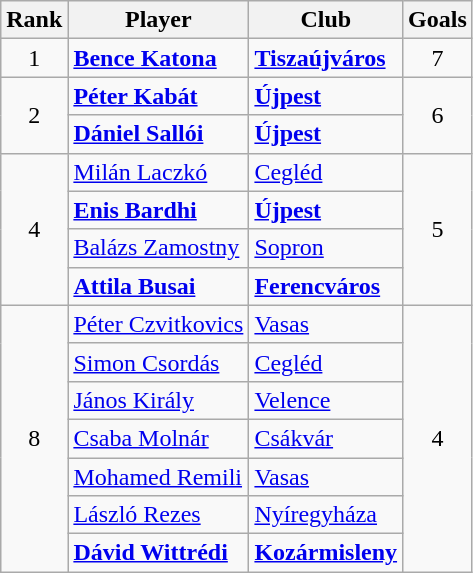<table class="wikitable" style="text-align:center">
<tr>
<th>Rank</th>
<th>Player</th>
<th>Club</th>
<th>Goals</th>
</tr>
<tr>
<td>1</td>
<td align="left"> <strong><a href='#'>Bence Katona</a></strong></td>
<td align="left"><strong><a href='#'>Tiszaújváros</a></strong></td>
<td>7</td>
</tr>
<tr>
<td rowspan=2>2</td>
<td align="left"> <strong><a href='#'>Péter Kabát</a></strong></td>
<td align="left"><strong><a href='#'>Újpest</a></strong></td>
<td rowspan=2>6</td>
</tr>
<tr>
<td align="left"> <strong><a href='#'>Dániel Sallói</a></strong></td>
<td align="left"><strong><a href='#'>Újpest</a></strong></td>
</tr>
<tr>
<td rowspan=4>4</td>
<td align="left"> <a href='#'>Milán Laczkó</a></td>
<td align="left"><a href='#'>Cegléd</a></td>
<td rowspan=4>5</td>
</tr>
<tr>
<td align="left"> <strong><a href='#'>Enis Bardhi</a></strong></td>
<td align="left"><strong><a href='#'>Újpest</a></strong></td>
</tr>
<tr>
<td align="left"> <a href='#'>Balázs Zamostny</a></td>
<td align="left"><a href='#'>Sopron</a></td>
</tr>
<tr>
<td align="left"> <strong><a href='#'>Attila Busai</a></strong></td>
<td align="left"><strong><a href='#'>Ferencváros</a></strong></td>
</tr>
<tr>
<td rowspan=7>8</td>
<td align="left"> <a href='#'>Péter Czvitkovics</a></td>
<td align="left"><a href='#'>Vasas</a></td>
<td rowspan=7>4</td>
</tr>
<tr>
<td align="left"> <a href='#'>Simon Csordás</a></td>
<td align="left"><a href='#'>Cegléd</a></td>
</tr>
<tr>
<td align="left"> <a href='#'>János Király</a></td>
<td align="left"><a href='#'>Velence</a></td>
</tr>
<tr>
<td align="left"> <a href='#'>Csaba Molnár</a></td>
<td align="left"><a href='#'>Csákvár</a></td>
</tr>
<tr>
<td align="left"> <a href='#'>Mohamed Remili</a></td>
<td align="left"><a href='#'>Vasas</a></td>
</tr>
<tr>
<td align="left"> <a href='#'>László Rezes</a></td>
<td align="left"><a href='#'>Nyíregyháza</a></td>
</tr>
<tr>
<td align="left"> <strong><a href='#'>Dávid Wittrédi</a></strong></td>
<td align="left"><strong><a href='#'>Kozármisleny</a></strong></td>
</tr>
</table>
